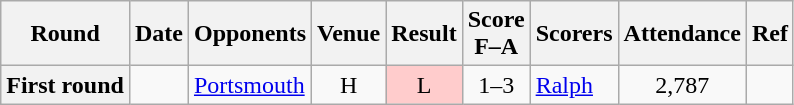<table class="wikitable plainrowheaders sortable" style="text-align:center">
<tr>
<th scope="col">Round</th>
<th scope="col">Date</th>
<th scope="col">Opponents</th>
<th scope="col">Venue</th>
<th scope="col">Result</th>
<th scope="col">Score<br>F–A</th>
<th scope="col" class="unsortable">Scorers</th>
<th scope="col">Attendance</th>
<th scope="col" class="unsortable">Ref</th>
</tr>
<tr>
<th scope="row">First round</th>
<td align="left"></td>
<td align="left"><a href='#'>Portsmouth</a></td>
<td>H</td>
<td style="background-color:#FFCCCC">L</td>
<td>1–3</td>
<td align="left"><a href='#'>Ralph</a></td>
<td>2,787</td>
<td></td>
</tr>
</table>
